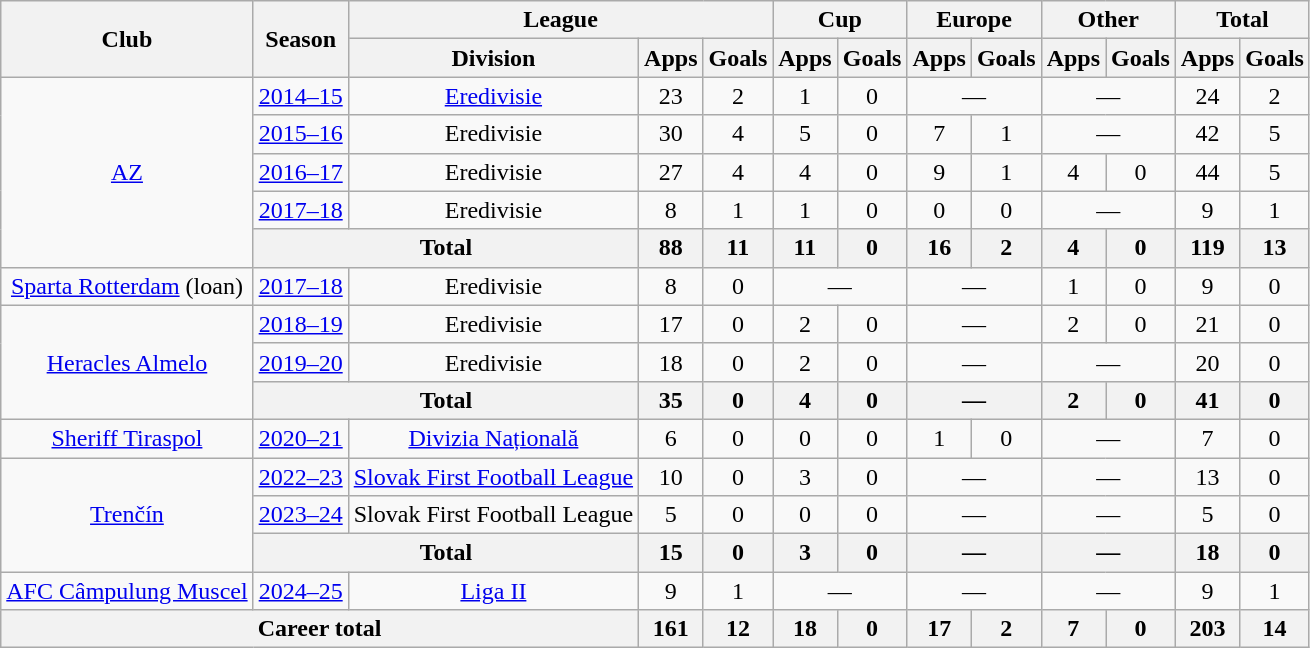<table class="wikitable" style="text-align:center">
<tr>
<th rowspan="2">Club</th>
<th rowspan="2">Season</th>
<th colspan="3">League</th>
<th colspan="2">Cup</th>
<th colspan="2">Europe</th>
<th colspan="2">Other</th>
<th colspan="2">Total</th>
</tr>
<tr>
<th>Division</th>
<th>Apps</th>
<th>Goals</th>
<th>Apps</th>
<th>Goals</th>
<th>Apps</th>
<th>Goals</th>
<th>Apps</th>
<th>Goals</th>
<th>Apps</th>
<th>Goals</th>
</tr>
<tr>
<td rowspan="5"><a href='#'>AZ</a></td>
<td><a href='#'>2014–15</a></td>
<td><a href='#'>Eredivisie</a></td>
<td>23</td>
<td>2</td>
<td>1</td>
<td>0</td>
<td colspan="2">—</td>
<td colspan="2">—</td>
<td>24</td>
<td>2</td>
</tr>
<tr>
<td><a href='#'>2015–16</a></td>
<td>Eredivisie</td>
<td>30</td>
<td>4</td>
<td>5</td>
<td>0</td>
<td>7</td>
<td>1</td>
<td colspan="2">—</td>
<td>42</td>
<td>5</td>
</tr>
<tr>
<td><a href='#'>2016–17</a></td>
<td>Eredivisie</td>
<td>27</td>
<td>4</td>
<td>4</td>
<td>0</td>
<td>9</td>
<td>1</td>
<td>4</td>
<td>0</td>
<td>44</td>
<td>5</td>
</tr>
<tr>
<td><a href='#'>2017–18</a></td>
<td>Eredivisie</td>
<td>8</td>
<td>1</td>
<td>1</td>
<td>0</td>
<td>0</td>
<td>0</td>
<td colspan="2">—</td>
<td>9</td>
<td>1</td>
</tr>
<tr>
<th colspan="2">Total</th>
<th>88</th>
<th>11</th>
<th>11</th>
<th>0</th>
<th>16</th>
<th>2</th>
<th>4</th>
<th>0</th>
<th>119</th>
<th>13</th>
</tr>
<tr>
<td><a href='#'>Sparta Rotterdam</a> (loan)</td>
<td><a href='#'>2017–18</a></td>
<td>Eredivisie</td>
<td>8</td>
<td>0</td>
<td colspan="2">—</td>
<td colspan="2">—</td>
<td>1</td>
<td>0</td>
<td>9</td>
<td>0</td>
</tr>
<tr>
<td rowspan="3"><a href='#'>Heracles Almelo</a></td>
<td><a href='#'>2018–19</a></td>
<td>Eredivisie</td>
<td>17</td>
<td>0</td>
<td>2</td>
<td>0</td>
<td colspan="2">—</td>
<td>2</td>
<td>0</td>
<td>21</td>
<td>0</td>
</tr>
<tr>
<td><a href='#'>2019–20</a></td>
<td>Eredivisie</td>
<td>18</td>
<td>0</td>
<td>2</td>
<td>0</td>
<td colspan="2">—</td>
<td colspan="2">—</td>
<td>20</td>
<td>0</td>
</tr>
<tr>
<th colspan="2">Total</th>
<th>35</th>
<th>0</th>
<th>4</th>
<th>0</th>
<th colspan="2">—</th>
<th>2</th>
<th>0</th>
<th>41</th>
<th>0</th>
</tr>
<tr>
<td><a href='#'>Sheriff Tiraspol</a></td>
<td><a href='#'>2020–21</a></td>
<td><a href='#'>Divizia Națională</a></td>
<td>6</td>
<td>0</td>
<td>0</td>
<td>0</td>
<td>1</td>
<td>0</td>
<td colspan="2">—</td>
<td>7</td>
<td>0</td>
</tr>
<tr>
<td rowspan="3"><a href='#'>Trenčín</a></td>
<td><a href='#'>2022–23</a></td>
<td><a href='#'>Slovak First Football League</a></td>
<td>10</td>
<td>0</td>
<td>3</td>
<td>0</td>
<td colspan="2">—</td>
<td colspan="2">—</td>
<td>13</td>
<td>0</td>
</tr>
<tr>
<td><a href='#'>2023–24</a></td>
<td>Slovak First Football League</td>
<td>5</td>
<td>0</td>
<td>0</td>
<td>0</td>
<td colspan="2">—</td>
<td colspan="2">—</td>
<td>5</td>
<td>0</td>
</tr>
<tr>
<th colspan="2">Total</th>
<th>15</th>
<th>0</th>
<th>3</th>
<th>0</th>
<th colspan="2">—</th>
<th colspan="2">—</th>
<th>18</th>
<th>0</th>
</tr>
<tr>
<td rowspan="1"><a href='#'>AFC Câmpulung Muscel</a></td>
<td><a href='#'>2024–25</a></td>
<td><a href='#'>Liga II</a></td>
<td>9</td>
<td>1</td>
<td colspan="2">—</td>
<td colspan="2">—</td>
<td colspan="2">—</td>
<td>9</td>
<td>1</td>
</tr>
<tr>
<th colspan="3">Career total</th>
<th>161</th>
<th>12</th>
<th>18</th>
<th>0</th>
<th>17</th>
<th>2</th>
<th>7</th>
<th>0</th>
<th>203</th>
<th>14</th>
</tr>
</table>
